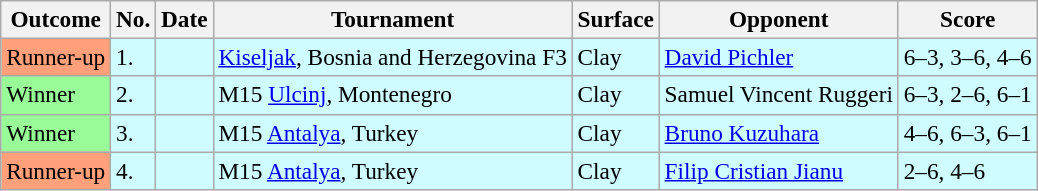<table class="sortable wikitable" style=font-size:97%>
<tr>
<th>Outcome</th>
<th>No.</th>
<th>Date</th>
<th>Tournament</th>
<th>Surface</th>
<th>Opponent</th>
<th>Score</th>
</tr>
<tr style="background:#cffcff;">
<td bgcolor=FFA07A>Runner-up</td>
<td>1.</td>
<td></td>
<td> <a href='#'>Kiseljak</a>, Bosnia and Herzegovina F3</td>
<td>Clay</td>
<td> <a href='#'>David Pichler</a></td>
<td>6–3, 3–6, 4–6</td>
</tr>
<tr style="background:#cffcff;">
<td bgcolor=98FB98>Winner</td>
<td>2.</td>
<td></td>
<td> M15 <a href='#'>Ulcinj</a>, Montenegro</td>
<td>Clay</td>
<td> Samuel Vincent Ruggeri</td>
<td>6–3, 2–6, 6–1</td>
</tr>
<tr style="background:#cffcff;">
<td bgcolor=98FB98>Winner</td>
<td>3.</td>
<td></td>
<td> M15 <a href='#'>Antalya</a>, Turkey</td>
<td>Clay</td>
<td> <a href='#'>Bruno Kuzuhara</a></td>
<td>4–6, 6–3, 6–1</td>
</tr>
<tr style="background:#cffcff;">
<td bgcolor=FFA07A>Runner-up</td>
<td>4.</td>
<td></td>
<td> M15 <a href='#'>Antalya</a>, Turkey</td>
<td>Clay</td>
<td> <a href='#'>Filip Cristian Jianu</a></td>
<td>2–6, 4–6</td>
</tr>
</table>
